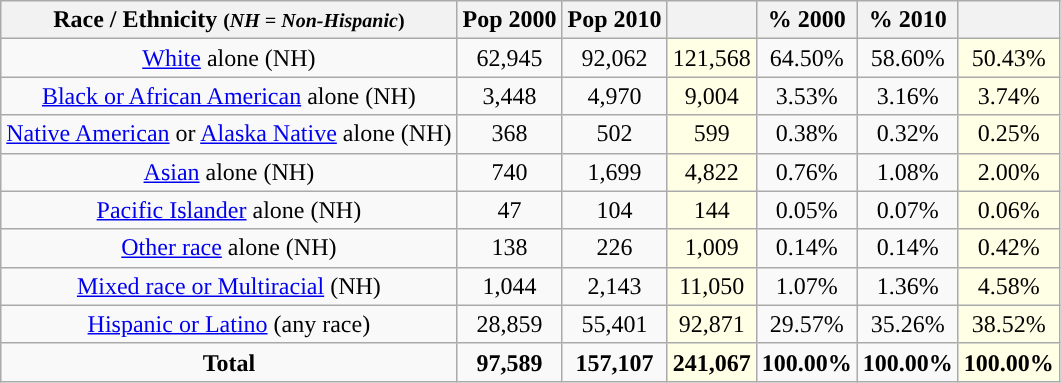<table class="wikitable" style="text-align:center;">
<tr>
<th>Race / Ethnicity <small>(<em>NH = Non-Hispanic</em>)</small></th>
<th>Pop 2000</th>
<th>Pop 2010</th>
<th></th>
<th>% 2000</th>
<th>% 2010</th>
<th></th>
</tr>
<tr>
<td><a href='#'>White</a> alone (NH)</td>
<td>62,945</td>
<td>92,062</td>
<td style='background: #ffffe6;'>121,568</td>
<td>64.50%</td>
<td>58.60%</td>
<td style='background: #ffffe6;'>50.43%</td>
</tr>
<tr>
<td><a href='#'>Black or African American</a> alone (NH)</td>
<td>3,448</td>
<td>4,970</td>
<td style='background: #ffffe6;'>9,004</td>
<td>3.53%</td>
<td>3.16%</td>
<td style='background: #ffffe6;'>3.74%</td>
</tr>
<tr>
<td><a href='#'>Native American</a> or <a href='#'>Alaska Native</a> alone (NH)</td>
<td>368</td>
<td>502</td>
<td style='background: #ffffe6;'>599</td>
<td>0.38%</td>
<td>0.32%</td>
<td style='background: #ffffe6;'>0.25%</td>
</tr>
<tr>
<td><a href='#'>Asian</a> alone (NH)</td>
<td>740</td>
<td>1,699</td>
<td style='background: #ffffe6;'>4,822</td>
<td>0.76%</td>
<td>1.08%</td>
<td style='background: #ffffe6;'>2.00%</td>
</tr>
<tr>
<td><a href='#'>Pacific Islander</a> alone (NH)</td>
<td>47</td>
<td>104</td>
<td style='background: #ffffe6;'>144</td>
<td>0.05%</td>
<td>0.07%</td>
<td style='background: #ffffe6;'>0.06%</td>
</tr>
<tr>
<td><a href='#'>Other race</a> alone (NH)</td>
<td>138</td>
<td>226</td>
<td style='background: #ffffe6;'>1,009</td>
<td>0.14%</td>
<td>0.14%</td>
<td style='background: #ffffe6;'>0.42%</td>
</tr>
<tr>
<td><a href='#'>Mixed race or Multiracial</a> (NH)</td>
<td>1,044</td>
<td>2,143</td>
<td style='background: #ffffe6;'>11,050</td>
<td>1.07%</td>
<td>1.36%</td>
<td style='background: #ffffe6;'>4.58%</td>
</tr>
<tr>
<td><a href='#'>Hispanic or Latino</a> (any race)</td>
<td>28,859</td>
<td>55,401</td>
<td style='background: #ffffe6;'>92,871</td>
<td>29.57%</td>
<td>35.26%</td>
<td style='background: #ffffe6;'>38.52%</td>
</tr>
<tr>
<td><strong>Total</strong></td>
<td><strong>97,589</strong></td>
<td><strong>157,107</strong></td>
<td style='background: #ffffe6;'><strong>241,067</strong></td>
<td><strong>100.00%</strong></td>
<td><strong>100.00%</strong></td>
<td style='background: #ffffe6;'><strong>100.00%</strong></td>
</tr>
</table>
